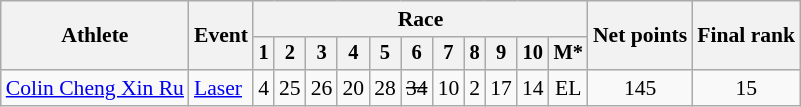<table class="wikitable" style="font-size:90%">
<tr>
<th rowspan="2">Athlete</th>
<th rowspan="2">Event</th>
<th colspan=11>Race</th>
<th rowspan=2>Net points</th>
<th rowspan=2>Final rank</th>
</tr>
<tr style="font-size:95%">
<th>1</th>
<th>2</th>
<th>3</th>
<th>4</th>
<th>5</th>
<th>6</th>
<th>7</th>
<th>8</th>
<th>9</th>
<th>10</th>
<th>M*</th>
</tr>
<tr align=center>
<td align=left><a href='#'>Colin Cheng Xin Ru</a></td>
<td align=left><a href='#'>Laser</a></td>
<td>4</td>
<td>25</td>
<td>26</td>
<td>20</td>
<td>28</td>
<td><s>34</s></td>
<td>10</td>
<td>2</td>
<td>17</td>
<td>14</td>
<td>EL</td>
<td>145</td>
<td>15</td>
</tr>
</table>
